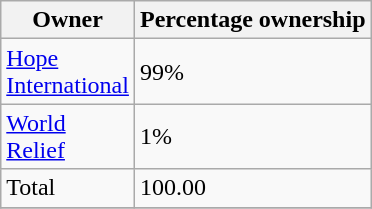<table class="wikitable sortable">
<tr>
<th style="width:2em;">Owner</th>
<th>Percentage ownership</th>
</tr>
<tr>
<td><a href='#'>Hope International</a></td>
<td>99%</td>
</tr>
<tr>
<td><a href='#'>World Relief</a></td>
<td>1%</td>
</tr>
<tr>
<td>Total</td>
<td>100.00</td>
</tr>
<tr>
</tr>
</table>
